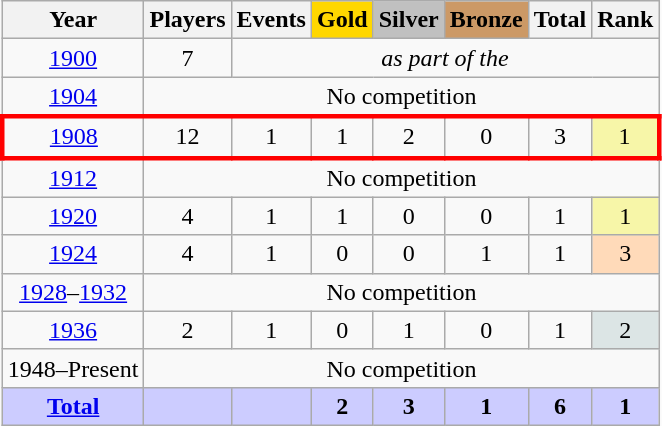<table class="wikitable sortable collapsible collapsed">
<tr>
<th>Year</th>
<th>Players</th>
<th>Events</th>
<th style="text-align:center; background-color:gold;"><strong>Gold</strong></th>
<th style="text-align:center; background-color:silver;"><strong>Silver</strong></th>
<th style="text-align:center; background-color:#c96;"><strong>Bronze</strong></th>
<th>Total</th>
<th>Rank</th>
</tr>
<tr style="text-align:center">
<td><a href='#'>1900</a></td>
<td>7</td>
<td colspan=6><em>as part of the </em></td>
</tr>
<tr style="text-align:center">
<td><a href='#'>1904</a></td>
<td colspan=7>No competition</td>
</tr>
<tr style="text-align:center;border: 3px solid red">
<td><a href='#'>1908</a></td>
<td>12</td>
<td>1</td>
<td>1</td>
<td>2</td>
<td>0</td>
<td>3</td>
<td style="background-color:#F7F6A8">1</td>
</tr>
<tr style="text-align:center">
<td><a href='#'>1912</a></td>
<td colspan=7>No competition</td>
</tr>
<tr style="text-align:center">
<td><a href='#'>1920</a></td>
<td>4</td>
<td>1</td>
<td>1</td>
<td>0</td>
<td>0</td>
<td>1</td>
<td style="background-color:#F7F6A8">1</td>
</tr>
<tr style="text-align:center">
<td><a href='#'>1924</a></td>
<td>4</td>
<td>1</td>
<td>0</td>
<td>0</td>
<td>1</td>
<td>1</td>
<td style="background-color:#ffdab9">3</td>
</tr>
<tr style="text-align:center">
<td><a href='#'>1928</a>–<a href='#'>1932</a></td>
<td colspan=7>No competition</td>
</tr>
<tr style="text-align:center">
<td><a href='#'>1936</a></td>
<td>2</td>
<td>1</td>
<td>0</td>
<td>1</td>
<td>0</td>
<td>1</td>
<td style="background-color:#dce5e5">2</td>
</tr>
<tr style="text-align:center">
<td>1948–Present</td>
<td colspan=7>No competition</td>
</tr>
<tr style="text-align:center; background-color:#ccf;">
<td><strong><a href='#'>Total</a></strong></td>
<td></td>
<td></td>
<td><strong>2</strong></td>
<td><strong>3</strong></td>
<td><strong>1</strong></td>
<td><strong>6</strong></td>
<td><strong>1</strong></td>
</tr>
</table>
